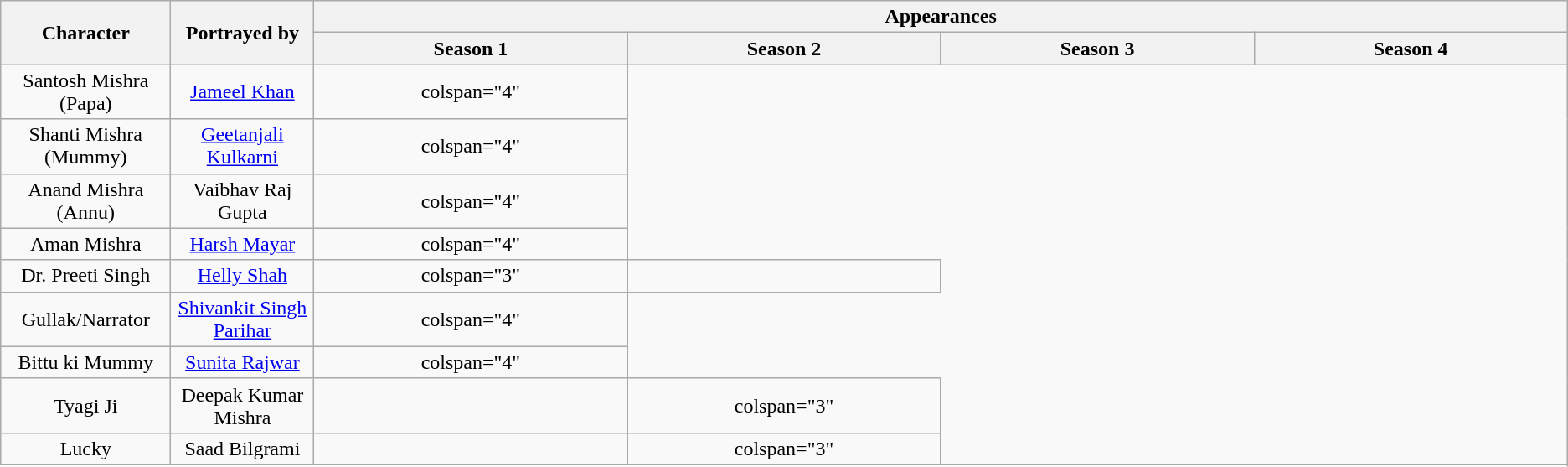<table class="wikitable" style="text-align:center; width:auto">
<tr>
<th scope="col" rowspan="2">Character</th>
<th scope="col" rowspan="2">Portrayed by</th>
<th scope="col" colspan="4">Appearances</th>
</tr>
<tr>
<th scope="col" style="width:20%;">Season 1</th>
<th scope="col" style="width:20%;">Season 2</th>
<th scope="col" style="width:20%;">Season 3</th>
<th scope="col" style="width:20%;">Season 4</th>
</tr>
<tr>
<td>Santosh Mishra (Papa)</td>
<td><a href='#'>Jameel Khan</a></td>
<td>colspan="4" </td>
</tr>
<tr>
<td>Shanti Mishra (Mummy)</td>
<td><a href='#'>Geetanjali Kulkarni</a></td>
<td>colspan="4" </td>
</tr>
<tr>
<td>Anand Mishra (Annu)</td>
<td>Vaibhav Raj Gupta</td>
<td>colspan="4" </td>
</tr>
<tr>
<td>Aman Mishra</td>
<td><a href='#'>Harsh Mayar</a></td>
<td>colspan="4" </td>
</tr>
<tr>
<td>Dr. Preeti Singh</td>
<td><a href='#'>Helly Shah</a></td>
<td>colspan="3" </td>
<td></td>
</tr>
<tr>
<td>Gullak/Narrator</td>
<td><a href='#'>Shivankit Singh Parihar</a></td>
<td>colspan="4" </td>
</tr>
<tr>
<td>Bittu ki Mummy</td>
<td><a href='#'>Sunita Rajwar</a></td>
<td>colspan="4" </td>
</tr>
<tr>
<td>Tyagi Ji</td>
<td>Deepak Kumar Mishra</td>
<td></td>
<td>colspan="3" </td>
</tr>
<tr>
<td>Lucky</td>
<td>Saad Bilgrami</td>
<td></td>
<td>colspan="3" </td>
</tr>
<tr>
</tr>
</table>
